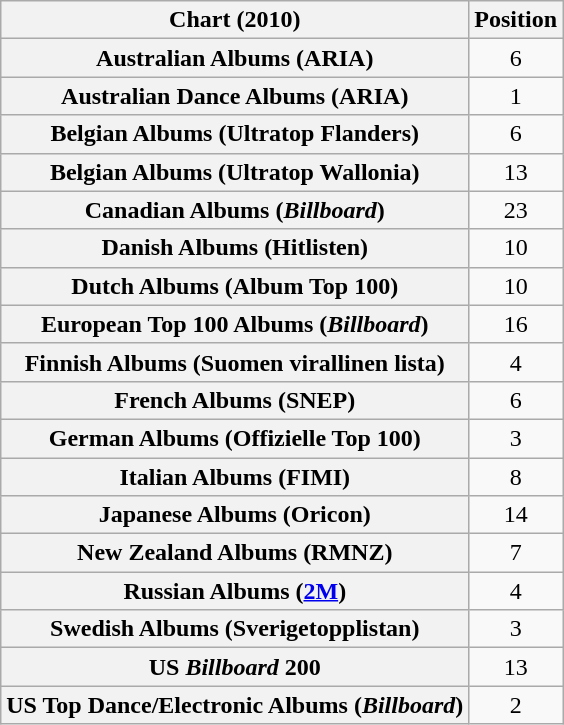<table class="wikitable sortable plainrowheaders" style="text-align:center">
<tr>
<th scope="col">Chart (2010)</th>
<th scope="col">Position</th>
</tr>
<tr>
<th scope="row">Australian Albums (ARIA)</th>
<td>6</td>
</tr>
<tr>
<th scope="row">Australian Dance Albums (ARIA)</th>
<td>1</td>
</tr>
<tr>
<th scope="row">Belgian Albums (Ultratop Flanders)</th>
<td>6</td>
</tr>
<tr>
<th scope="row">Belgian Albums (Ultratop Wallonia)</th>
<td>13</td>
</tr>
<tr>
<th scope="row">Canadian Albums (<em>Billboard</em>)</th>
<td>23</td>
</tr>
<tr>
<th scope="row">Danish Albums (Hitlisten)</th>
<td>10</td>
</tr>
<tr>
<th scope="row">Dutch Albums (Album Top 100)</th>
<td>10</td>
</tr>
<tr>
<th scope="row">European Top 100 Albums (<em>Billboard</em>)</th>
<td>16</td>
</tr>
<tr>
<th scope="row">Finnish Albums (Suomen virallinen lista)</th>
<td>4</td>
</tr>
<tr>
<th scope="row">French Albums (SNEP)</th>
<td>6</td>
</tr>
<tr>
<th scope="row">German Albums (Offizielle Top 100)</th>
<td>3</td>
</tr>
<tr>
<th scope="row">Italian Albums (FIMI)</th>
<td>8</td>
</tr>
<tr>
<th scope="row">Japanese Albums (Oricon)</th>
<td>14</td>
</tr>
<tr>
<th scope="row">New Zealand Albums (RMNZ)</th>
<td>7</td>
</tr>
<tr>
<th scope="row">Russian Albums (<a href='#'>2M</a>)</th>
<td>4</td>
</tr>
<tr>
<th scope="row">Swedish Albums (Sverigetopplistan)</th>
<td>3</td>
</tr>
<tr>
<th scope="row">US <em>Billboard</em> 200</th>
<td>13</td>
</tr>
<tr>
<th scope="row">US Top Dance/Electronic Albums (<em>Billboard</em>)</th>
<td>2</td>
</tr>
</table>
